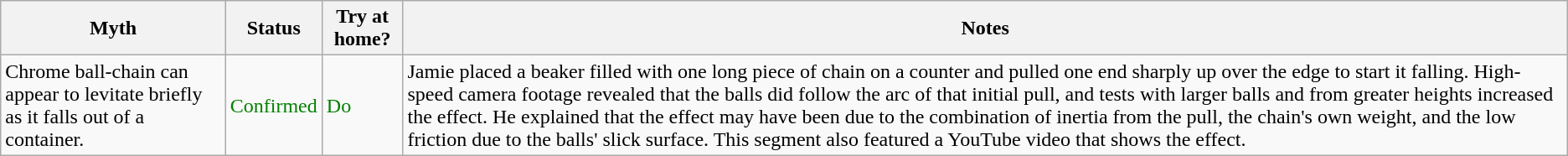<table class="wikitable plainrowheaders">
<tr>
<th scope"col">Myth</th>
<th scope"col">Status</th>
<th scope"col">Try at home?</th>
<th scope"col">Notes</th>
</tr>
<tr>
<td scope"row">Chrome ball-chain can appear to levitate briefly as it falls out of a container.</td>
<td style="color:green">Confirmed</td>
<td style="color:green">Do</td>
<td>Jamie placed a beaker filled with one long piece of chain on a counter and pulled one end sharply up over the edge to start it falling. High-speed camera footage revealed that the balls did follow the arc of that initial pull, and tests with larger balls and from greater heights increased the effect. He explained that the effect may have been due to the combination of inertia from the pull, the chain's own weight, and the low friction due to the balls' slick surface. This segment also featured a YouTube video that shows the effect.</td>
</tr>
</table>
